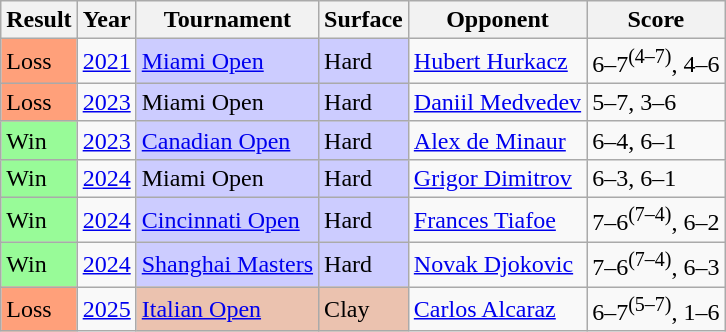<table class="sortable wikitable">
<tr>
<th>Result</th>
<th>Year</th>
<th>Tournament</th>
<th>Surface</th>
<th>Opponent</th>
<th class="unsortable">Score</th>
</tr>
<tr>
<td bgcolor=ffa07a>Loss</td>
<td><a href='#'>2021</a></td>
<td bgcolor=ccccff><a href='#'>Miami Open</a></td>
<td bgcolor=ccccff>Hard</td>
<td> <a href='#'>Hubert Hurkacz</a></td>
<td>6–7<sup>(4–7)</sup>, 4–6</td>
</tr>
<tr>
<td bgcolor=ffa07a>Loss</td>
<td><a href='#'>2023</a></td>
<td bgcolor=ccccff>Miami Open</td>
<td bgcolor=ccccff>Hard</td>
<td> <a href='#'>Daniil Medvedev</a></td>
<td>5–7, 3–6</td>
</tr>
<tr>
<td bgcolor=98fb98>Win</td>
<td><a href='#'>2023</a></td>
<td bgcolor=ccccff><a href='#'>Canadian Open</a></td>
<td bgcolor=ccccff>Hard</td>
<td> <a href='#'>Alex de Minaur</a></td>
<td>6–4, 6–1</td>
</tr>
<tr>
<td bgcolor=98fb98>Win</td>
<td><a href='#'>2024</a></td>
<td bgcolor=ccccff>Miami Open</td>
<td bgcolor=ccccff>Hard</td>
<td> <a href='#'>Grigor Dimitrov</a></td>
<td>6–3, 6–1</td>
</tr>
<tr>
<td bgcolor=98fb98>Win</td>
<td><a href='#'>2024</a></td>
<td bgcolor=ccccff><a href='#'>Cincinnati Open</a></td>
<td bgcolor=ccccff>Hard</td>
<td> <a href='#'>Frances Tiafoe</a></td>
<td>7–6<sup>(7–4)</sup>, 6–2</td>
</tr>
<tr>
<td bgcolor=98fb98>Win</td>
<td><a href='#'>2024</a></td>
<td bgcolor=ccccff><a href='#'>Shanghai Masters</a></td>
<td bgcolor=ccccff>Hard</td>
<td> <a href='#'>Novak Djokovic</a></td>
<td>7–6<sup>(7–4)</sup>, 6–3</td>
</tr>
<tr>
<td style=background:#ffa07a>Loss</td>
<td><a href='#'>2025</a></td>
<td style=background:#ebc2af><a href='#'>Italian Open</a></td>
<td style=background:#ebc2af>Clay</td>
<td> <a href='#'>Carlos Alcaraz</a></td>
<td>6–7<sup>(5–7)</sup>, 1–6</td>
</tr>
</table>
